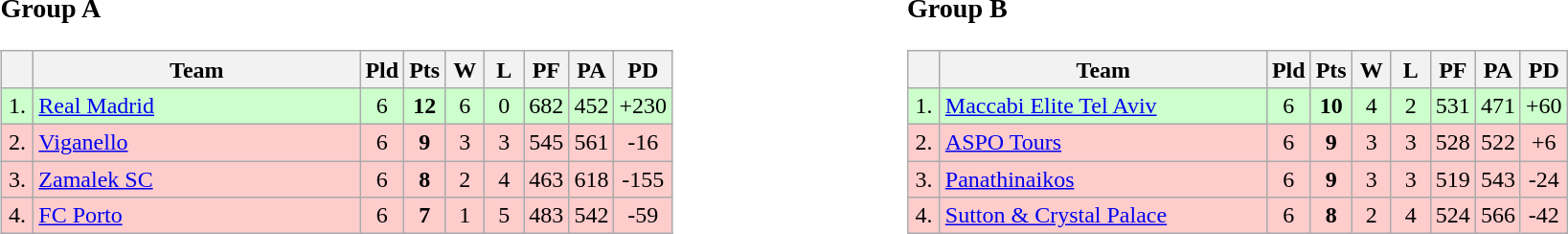<table>
<tr>
<td style="vertical-align:top; width:33%;"><br><h3>Group A</h3><table class="wikitable" style="text-align:center">
<tr>
<th width=15></th>
<th width=220>Team</th>
<th width=20>Pld</th>
<th width=20>Pts</th>
<th width=20>W</th>
<th width=20>L</th>
<th width=20>PF</th>
<th width=20>PA</th>
<th width=20>PD</th>
</tr>
<tr style="background: #ccffcc;">
<td>1.</td>
<td align=left> <a href='#'>Real Madrid</a></td>
<td>6</td>
<td><strong>12</strong></td>
<td>6</td>
<td>0</td>
<td>682</td>
<td>452</td>
<td>+230</td>
</tr>
<tr style="background: #ffcccc;">
<td>2.</td>
<td align=left> <a href='#'>Viganello</a></td>
<td>6</td>
<td><strong>9</strong></td>
<td>3</td>
<td>3</td>
<td>545</td>
<td>561</td>
<td>-16</td>
</tr>
<tr style="background: #ffcccc;">
<td>3.</td>
<td align=left> <a href='#'>Zamalek SC</a></td>
<td>6</td>
<td><strong>8</strong></td>
<td>2</td>
<td>4</td>
<td>463</td>
<td>618</td>
<td>-155</td>
</tr>
<tr style="background: #ffcccc;">
<td>4.</td>
<td align=left> <a href='#'>FC Porto</a></td>
<td>6</td>
<td><strong>7</strong></td>
<td>1</td>
<td>5</td>
<td>483</td>
<td>542</td>
<td>-59</td>
</tr>
</table>
</td>
<td style="vertical-align:top; width:33%;"><br><h3>Group B</h3><table class="wikitable" style="text-align:center">
<tr>
<th width=15></th>
<th width=220>Team</th>
<th width=20>Pld</th>
<th width=20>Pts</th>
<th width=20>W</th>
<th width=20>L</th>
<th width=20>PF</th>
<th width=20>PA</th>
<th width=20>PD</th>
</tr>
<tr style="background: #ccffcc;">
<td>1.</td>
<td align=left> <a href='#'>Maccabi Elite Tel Aviv</a></td>
<td>6</td>
<td><strong>10</strong></td>
<td>4</td>
<td>2</td>
<td>531</td>
<td>471</td>
<td>+60</td>
</tr>
<tr style="background: #ffcccc;">
<td>2.</td>
<td align=left> <a href='#'>ASPO Tours</a></td>
<td>6</td>
<td><strong>9</strong></td>
<td>3</td>
<td>3</td>
<td>528</td>
<td>522</td>
<td>+6</td>
</tr>
<tr style="background: #ffcccc;">
<td>3.</td>
<td align=left> <a href='#'>Panathinaikos</a></td>
<td>6</td>
<td><strong>9</strong></td>
<td>3</td>
<td>3</td>
<td>519</td>
<td>543</td>
<td>-24</td>
</tr>
<tr style="background: #ffcccc;">
<td>4.</td>
<td align=left> <a href='#'>Sutton & Crystal Palace</a></td>
<td>6</td>
<td><strong>8</strong></td>
<td>2</td>
<td>4</td>
<td>524</td>
<td>566</td>
<td>-42</td>
</tr>
</table>
</td>
</tr>
</table>
